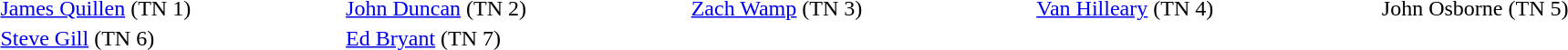<table width="100%">
<tr>
<td width="20%"><a href='#'>James Quillen</a> (TN 1)</td>
<td width="20%"><a href='#'>John Duncan</a> (TN 2)</td>
<td width="20%"><a href='#'>Zach Wamp</a> (TN 3)</td>
<td width="20%"><a href='#'>Van Hilleary</a> (TN 4)</td>
<td width="20%">John Osborne (TN 5)</td>
</tr>
<tr>
<td><a href='#'>Steve Gill</a> (TN 6)</td>
<td><a href='#'>Ed Bryant</a> (TN 7)</td>
</tr>
</table>
